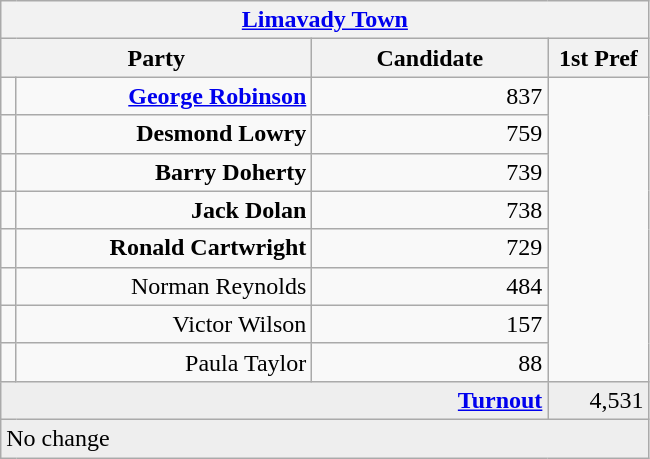<table class="wikitable">
<tr>
<th colspan="4" align="center"><a href='#'>Limavady Town</a></th>
</tr>
<tr>
<th colspan="2" align="center" width=200>Party</th>
<th width=150>Candidate</th>
<th width=60>1st Pref</th>
</tr>
<tr>
<td></td>
<td align="right"><strong><a href='#'>George Robinson</a></strong></td>
<td align="right">837</td>
</tr>
<tr>
<td></td>
<td align="right"><strong>Desmond Lowry</strong></td>
<td align="right">759</td>
</tr>
<tr>
<td></td>
<td align="right"><strong>Barry Doherty</strong></td>
<td align="right">739</td>
</tr>
<tr>
<td></td>
<td align="right"><strong>Jack Dolan</strong></td>
<td align="right">738</td>
</tr>
<tr>
<td></td>
<td align="right"><strong>Ronald Cartwright</strong></td>
<td align="right">729</td>
</tr>
<tr>
<td></td>
<td align="right">Norman Reynolds</td>
<td align="right">484</td>
</tr>
<tr>
<td></td>
<td align="right">Victor Wilson</td>
<td align="right">157</td>
</tr>
<tr>
<td></td>
<td align="right">Paula Taylor</td>
<td align="right">88</td>
</tr>
<tr bgcolor="EEEEEE">
<td colspan=3 align="right"><strong><a href='#'>Turnout</a></strong></td>
<td align="right">4,531</td>
</tr>
<tr>
<td colspan=4 bgcolor="EEEEEE">No change</td>
</tr>
</table>
